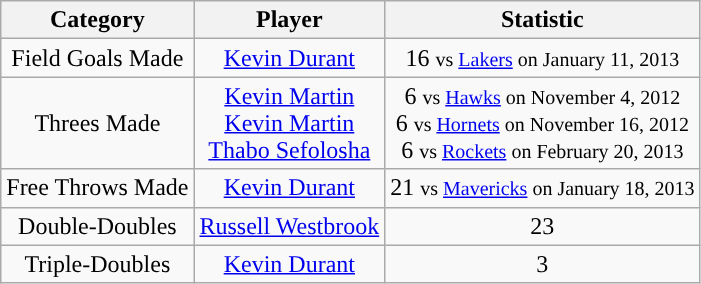<table class="wikitable sortable sortable" style="text-align: center">
<tr>
<th>Category</th>
<th>Player</th>
<th>Statistic</th>
</tr>
<tr style="text-align: center">
<td>Field Goals Made</td>
<td><a href='#'>Kevin Durant</a></td>
<td>16 <small>vs <a href='#'>Lakers</a> on January 11, 2013</small></td>
</tr>
<tr style="text-align: center">
<td>Threes Made</td>
<td><a href='#'>Kevin Martin</a><br><a href='#'>Kevin Martin</a><br><a href='#'>Thabo Sefolosha</a></td>
<td>6 <small>vs <a href='#'>Hawks</a> on November 4, 2012</small><br>6 <small>vs <a href='#'>Hornets</a> on November 16, 2012</small><br>6 <small>vs <a href='#'>Rockets</a> on February 20, 2013</small></td>
</tr>
<tr style="text-align: center">
<td>Free Throws Made</td>
<td><a href='#'>Kevin Durant</a></td>
<td>21 <small>vs <a href='#'>Mavericks</a> on January 18, 2013</small></td>
</tr>
<tr style="text-align: center">
<td>Double-Doubles</td>
<td><a href='#'>Russell Westbrook</a></td>
<td>23</td>
</tr>
<tr style="text-align: center">
<td>Triple-Doubles</td>
<td><a href='#'>Kevin Durant</a></td>
<td>3</td>
</tr>
</table>
